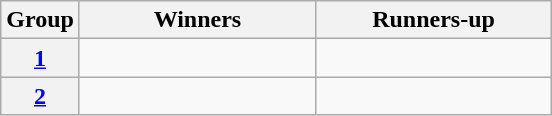<table class=wikitable>
<tr>
<th>Group</th>
<th width="150">Winners</th>
<th width="150">Runners-up</th>
</tr>
<tr>
<th><a href='#'>1</a></th>
<td></td>
<td></td>
</tr>
<tr>
<th><a href='#'>2</a></th>
<td></td>
<td></td>
</tr>
</table>
